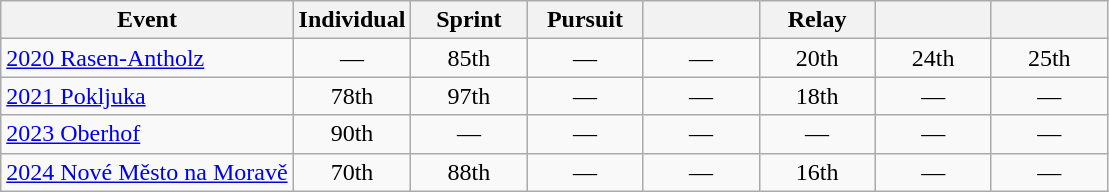<table class="wikitable" style="text-align: center;">
<tr ">
<th>Event</th>
<th style="width:70px;">Individual</th>
<th style="width:70px;">Sprint</th>
<th style="width:70px;">Pursuit</th>
<th style="width:70px;"></th>
<th style="width:70px;">Relay</th>
<th style="width:70px;"></th>
<th style="width:70px;"></th>
</tr>
<tr>
<td align="left"> <a href='#'>2020 Rasen-Antholz</a></td>
<td>—</td>
<td>85th</td>
<td>—</td>
<td>—</td>
<td>20th</td>
<td>24th</td>
<td>25th</td>
</tr>
<tr>
<td align="left"> <a href='#'>2021 Pokljuka</a></td>
<td>78th</td>
<td>97th</td>
<td>—</td>
<td>—</td>
<td>18th</td>
<td>—</td>
<td>—</td>
</tr>
<tr>
<td align="left"> <a href='#'>2023 Oberhof</a></td>
<td>90th</td>
<td>—</td>
<td>—</td>
<td>—</td>
<td>—</td>
<td>—</td>
<td>—</td>
</tr>
<tr>
<td align=left> <a href='#'>2024 Nové Město na Moravě</a></td>
<td>70th</td>
<td>88th</td>
<td>—</td>
<td>—</td>
<td>16th</td>
<td>—</td>
<td>—</td>
</tr>
</table>
